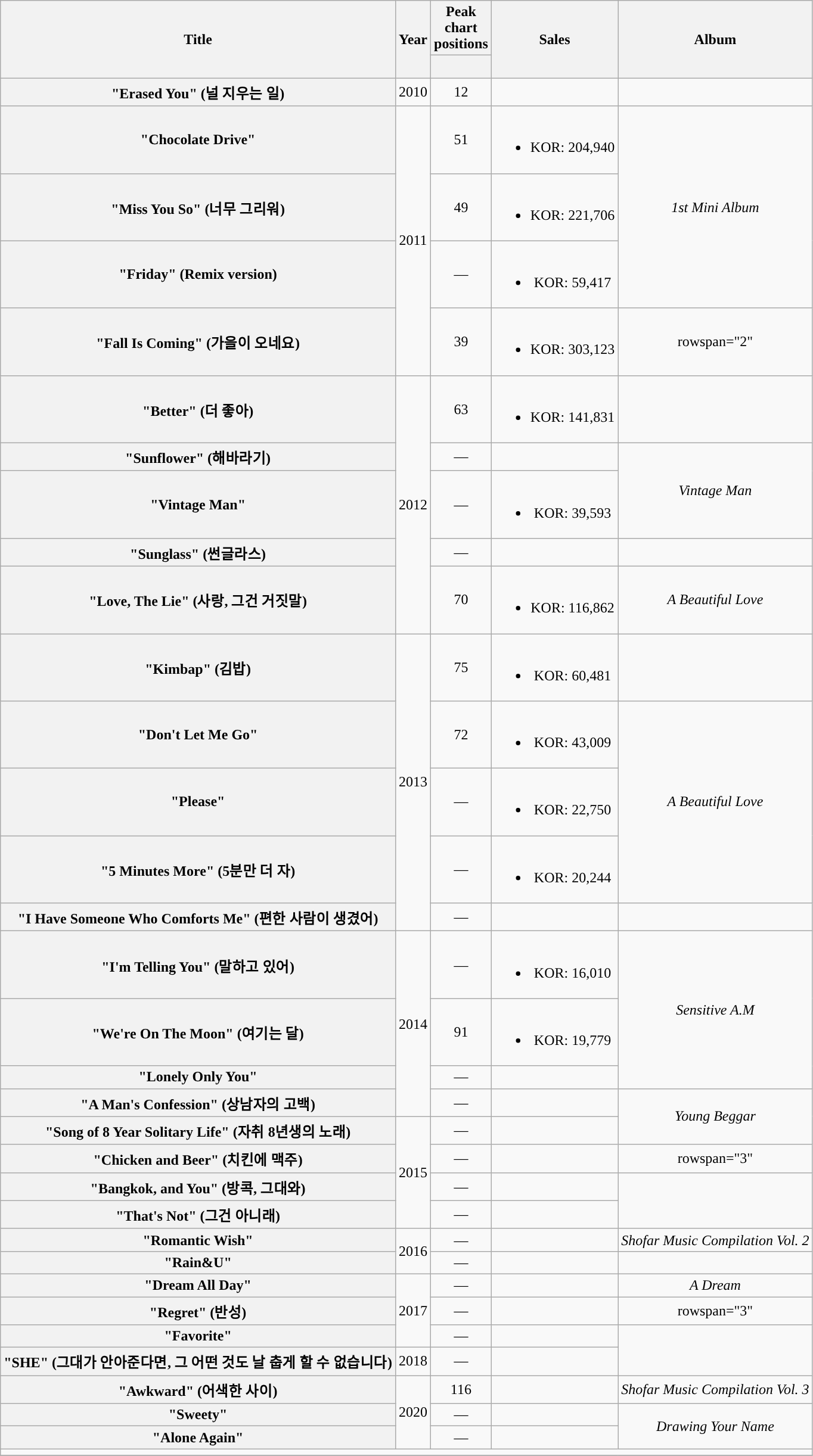<table class="wikitable plainrowheaders" style="text-align:center;">
<tr>
<th scope="col" rowspan="2">Title</th>
<th scope="col" rowspan="2">Year</th>
<th scope="col" colspan="1">Peak chart positions</th>
<th scope="col" rowspan="2">Sales</th>
<th scope="col" rowspan="2">Album</th>
</tr>
<tr>
<th style="width:3em"><br></th>
</tr>
<tr>
<th scope="row">"Erased You" (널 지우는 일)</th>
<td>2010</td>
<td>12</td>
<td></td>
<td></td>
</tr>
<tr>
<th scope="row">"Chocolate Drive"</th>
<td rowspan="4">2011</td>
<td>51</td>
<td><br><ul><li>KOR: 204,940</li></ul></td>
<td rowspan="3"><em>1st Mini Album</em></td>
</tr>
<tr>
<th scope="row">"Miss You So" (너무 그리워)</th>
<td>49</td>
<td><br><ul><li>KOR: 221,706</li></ul></td>
</tr>
<tr>
<th scope="row">"Friday" (Remix version)</th>
<td>—</td>
<td><br><ul><li>KOR: 59,417</li></ul></td>
</tr>
<tr>
<th scope="row">"Fall Is Coming" (가을이 오네요)</th>
<td>39</td>
<td><br><ul><li>KOR: 303,123</li></ul></td>
<td>rowspan="2" </td>
</tr>
<tr>
<th scope="row">"Better" (더 좋아) </th>
<td rowspan="5">2012</td>
<td>63</td>
<td><br><ul><li>KOR: 141,831</li></ul></td>
</tr>
<tr>
<th scope="row">"Sunflower" (해바라기)</th>
<td>—</td>
<td></td>
<td rowspan="2"><em>Vintage Man</em></td>
</tr>
<tr>
<th scope="row">"Vintage Man"</th>
<td>—</td>
<td><br><ul><li>KOR: 39,593</li></ul></td>
</tr>
<tr>
<th scope="row">"Sunglass" (썬글라스) </th>
<td>—</td>
<td></td>
<td></td>
</tr>
<tr>
<th scope="row">"Love, The Lie" (사랑, 그건 거짓말)</th>
<td>70</td>
<td><br><ul><li>KOR: 116,862</li></ul></td>
<td><em>A Beautiful Love</em></td>
</tr>
<tr>
<th scope="row">"Kimbap" (김밥) </th>
<td rowspan="5">2013</td>
<td>75</td>
<td><br><ul><li>KOR: 60,481</li></ul></td>
<td></td>
</tr>
<tr>
<th scope="row">"Don't Let Me Go"</th>
<td>72</td>
<td><br><ul><li>KOR: 43,009</li></ul></td>
<td rowspan="3"><em>A Beautiful Love</em></td>
</tr>
<tr>
<th scope="row">"Please"</th>
<td>—</td>
<td><br><ul><li>KOR: 22,750</li></ul></td>
</tr>
<tr>
<th scope="row">"5 Minutes More" (5분만 더 자)</th>
<td>—</td>
<td><br><ul><li>KOR: 20,244</li></ul></td>
</tr>
<tr>
<th scope="row">"I Have Someone Who Comforts Me" (편한 사람이 생겼어) </th>
<td>—</td>
<td></td>
<td></td>
</tr>
<tr>
<th scope="row">"I'm Telling You" (말하고 있어) </th>
<td rowspan="4">2014</td>
<td>—</td>
<td><br><ul><li>KOR: 16,010</li></ul></td>
<td rowspan="3"><em>Sensitive A.M</em></td>
</tr>
<tr>
<th scope="row">"We're On The Moon" (여기는 달)</th>
<td>91</td>
<td><br><ul><li>KOR: 19,779</li></ul></td>
</tr>
<tr>
<th scope="row">"Lonely Only You"</th>
<td>—</td>
<td></td>
</tr>
<tr>
<th scope="row">"A Man's Confession" (상남자의 고백) </th>
<td>—</td>
<td></td>
<td rowspan="2"><em>Young Beggar</em></td>
</tr>
<tr>
<th scope="row">"Song of 8 Year Solitary Life" (자취 8년생의 노래)</th>
<td rowspan="4">2015</td>
<td>—</td>
<td></td>
</tr>
<tr>
<th scope="row">"Chicken and Beer" (치킨에 맥주)</th>
<td>—</td>
<td></td>
<td>rowspan="3" </td>
</tr>
<tr>
<th scope="row">"Bangkok, and You" (방콕, 그대와) </th>
<td>—</td>
<td></td>
</tr>
<tr>
<th scope="row">"That's Not" (그건 아니래)</th>
<td>—</td>
<td></td>
</tr>
<tr>
<th scope="row">"Romantic Wish" </th>
<td rowspan="2">2016</td>
<td>—</td>
<td></td>
<td><em>Shofar Music Compilation Vol. 2</em></td>
</tr>
<tr>
<th scope="row">"Rain&U" </th>
<td>—</td>
<td></td>
<td></td>
</tr>
<tr>
<th scope="row">"Dream All Day"</th>
<td rowspan="3">2017</td>
<td>—</td>
<td></td>
<td><em>A Dream</em></td>
</tr>
<tr>
<th scope="row">"Regret" (반성)</th>
<td>—</td>
<td></td>
<td>rowspan="3" </td>
</tr>
<tr>
<th scope="row">"Favorite"</th>
<td>—</td>
<td></td>
</tr>
<tr>
<th scope="row">"SHE" (그대가 안아준다면, 그 어떤 것도 날 춥게 할 수 없습니다)</th>
<td>2018</td>
<td>—</td>
<td></td>
</tr>
<tr>
<th scope="row">"Awkward" (어색한 사이) </th>
<td rowspan="3">2020</td>
<td>116</td>
<td></td>
<td><em>Shofar Music Compilation Vol. 3</em></td>
</tr>
<tr>
<th scope="row">"Sweety"</th>
<td>—</td>
<td></td>
<td rowspan="2"><em>Drawing Your Name</em></td>
</tr>
<tr>
<th scope="row">"Alone Again"</th>
<td>—</td>
<td></td>
</tr>
<tr>
<td colspan="5"></td>
</tr>
<tr>
</tr>
</table>
